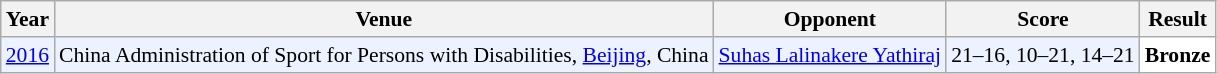<table class="sortable wikitable" style="font-size: 90%;">
<tr>
<th>Year</th>
<th>Venue</th>
<th>Opponent</th>
<th>Score</th>
<th>Result</th>
</tr>
<tr style="background:#ECF2FF">
<td align="center"><a href='#'>2016</a></td>
<td align="left">China Administration of Sport for Persons with Disabilities, <a href='#'>Beijing</a>, China</td>
<td align="left"> <a href='#'>Suhas Lalinakere Yathiraj</a></td>
<td align="left">21–16, 10–21, 14–21</td>
<td style="text-align:left; background:white"> <strong>Bronze</strong></td>
</tr>
</table>
